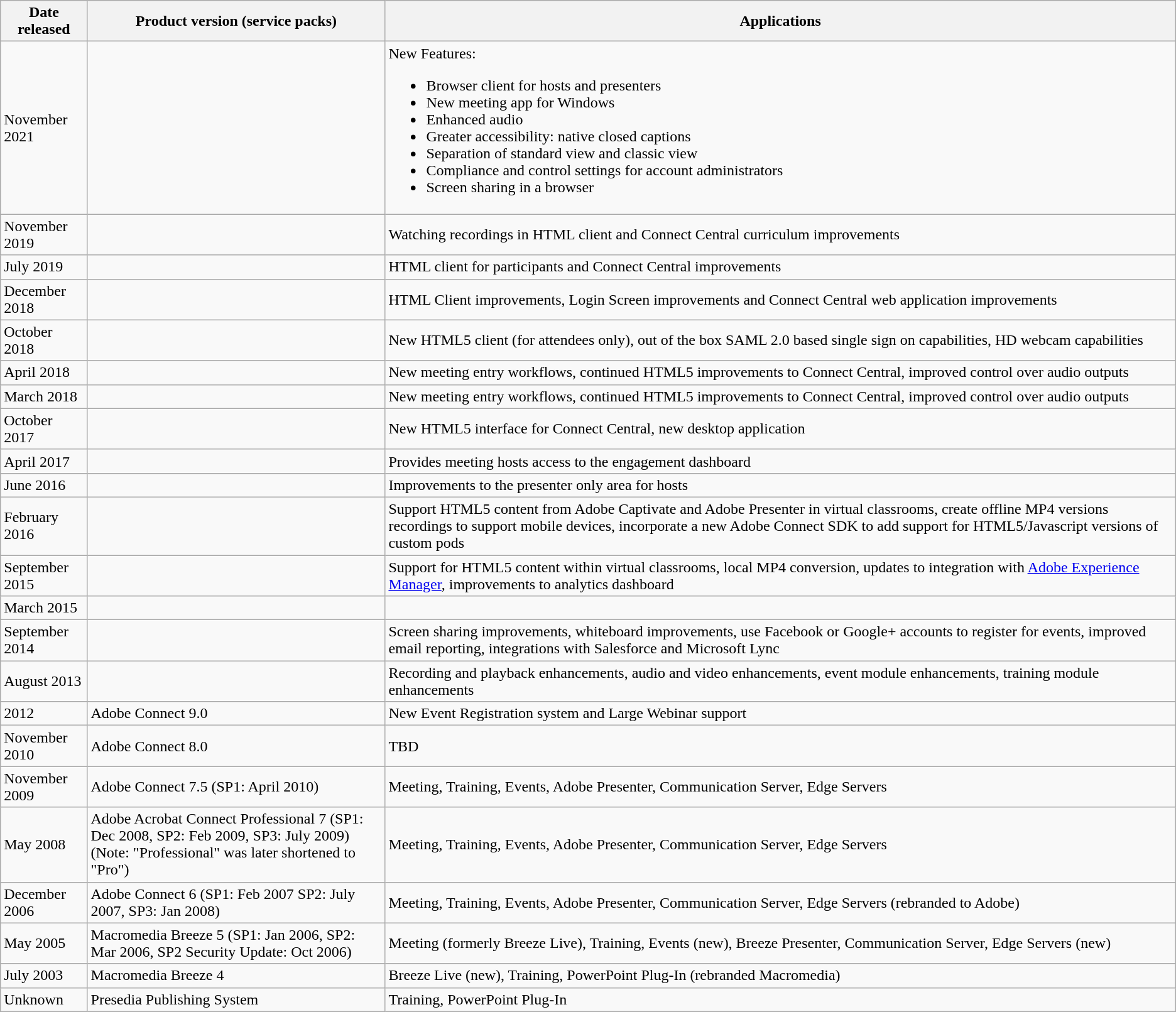<table class="wikitable">
<tr colspan="3" align="center">
<th>Date released</th>
<th>Product version (service packs)</th>
<th>Applications</th>
</tr>
<tr>
<td>November 2021</td>
<td></td>
<td>New Features:<br><ul><li>Browser client for hosts and presenters</li><li>New meeting app for Windows</li><li>Enhanced audio</li><li>Greater accessibility: native closed captions</li><li>Separation of standard view and classic view</li><li>Compliance and control settings for account administrators</li><li>Screen sharing in a browser</li></ul></td>
</tr>
<tr>
<td>November 2019</td>
<td></td>
<td>Watching recordings in HTML client and Connect Central curriculum improvements</td>
</tr>
<tr>
<td>July 2019</td>
<td></td>
<td>HTML client for participants and Connect Central improvements</td>
</tr>
<tr>
<td>December 2018</td>
<td></td>
<td>HTML Client improvements, Login Screen improvements and Connect Central web application improvements</td>
</tr>
<tr>
<td>October 2018</td>
<td></td>
<td>New HTML5 client (for attendees only), out of the box SAML 2.0 based single sign on capabilities, HD webcam capabilities</td>
</tr>
<tr>
<td>April 2018</td>
<td></td>
<td>New meeting entry workflows, continued HTML5 improvements to Connect Central, improved control over audio outputs</td>
</tr>
<tr>
<td>March 2018</td>
<td></td>
<td>New meeting entry workflows, continued HTML5 improvements to Connect Central, improved control over audio outputs</td>
</tr>
<tr>
<td>October 2017</td>
<td></td>
<td>New HTML5 interface for Connect Central, new desktop application</td>
</tr>
<tr>
<td>April 2017</td>
<td></td>
<td>Provides meeting hosts access to the engagement dashboard</td>
</tr>
<tr>
<td>June 2016</td>
<td></td>
<td>Improvements to the presenter only area for hosts</td>
</tr>
<tr>
<td>February 2016</td>
<td></td>
<td>Support HTML5 content from Adobe Captivate and Adobe Presenter in virtual classrooms, create offline MP4 versions recordings to support mobile devices, incorporate a new Adobe Connect SDK to add support for HTML5/Javascript versions of custom pods</td>
</tr>
<tr>
<td>September 2015</td>
<td></td>
<td>Support for HTML5 content within virtual classrooms, local MP4 conversion, updates to integration with <a href='#'>Adobe Experience Manager</a>, improvements to analytics dashboard</td>
</tr>
<tr>
<td>March 2015</td>
<td></td>
<td></td>
</tr>
<tr>
<td>September 2014</td>
<td></td>
<td>Screen sharing improvements, whiteboard improvements, use Facebook or Google+ accounts to register for events, improved email reporting, integrations with Salesforce and Microsoft Lync</td>
</tr>
<tr>
<td>August 2013</td>
<td></td>
<td>Recording and playback enhancements, audio and video enhancements, event module enhancements, training module enhancements</td>
</tr>
<tr>
<td>2012</td>
<td>Adobe Connect 9.0</td>
<td>New Event Registration system and Large Webinar support</td>
</tr>
<tr>
<td>November 2010</td>
<td>Adobe Connect 8.0</td>
<td>TBD</td>
</tr>
<tr>
<td>November 2009</td>
<td>Adobe Connect 7.5 (SP1: April 2010)</td>
<td>Meeting, Training, Events, Adobe Presenter, Communication Server, Edge Servers</td>
</tr>
<tr>
<td>May 2008</td>
<td>Adobe Acrobat Connect Professional 7 (SP1: Dec 2008, SP2: Feb 2009, SP3: July 2009)<br>(Note: "Professional" was later shortened to "Pro")</td>
<td>Meeting, Training, Events, Adobe Presenter, Communication Server, Edge Servers</td>
</tr>
<tr>
<td>December 2006</td>
<td>Adobe Connect 6 (SP1: Feb 2007 SP2: July 2007, SP3: Jan 2008)</td>
<td>Meeting, Training, Events, Adobe Presenter, Communication Server, Edge Servers (rebranded to Adobe)</td>
</tr>
<tr>
<td>May 2005</td>
<td>Macromedia Breeze 5 (SP1: Jan 2006, SP2: Mar 2006, SP2 Security Update: Oct 2006)</td>
<td>Meeting (formerly Breeze Live), Training, Events (new), Breeze Presenter, Communication Server, Edge Servers (new)</td>
</tr>
<tr>
<td>July 2003</td>
<td>Macromedia Breeze 4</td>
<td>Breeze Live (new), Training, PowerPoint Plug-In (rebranded Macromedia)</td>
</tr>
<tr>
<td>Unknown</td>
<td>Presedia Publishing System</td>
<td>Training, PowerPoint Plug-In</td>
</tr>
</table>
